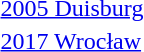<table>
<tr>
<td><a href='#'>2005 Duisburg</a></td>
<td></td>
<td></td>
<td></td>
</tr>
<tr>
<td><a href='#'>2017 Wrocław</a></td>
<td></td>
<td></td>
<td></td>
</tr>
<tr>
</tr>
</table>
